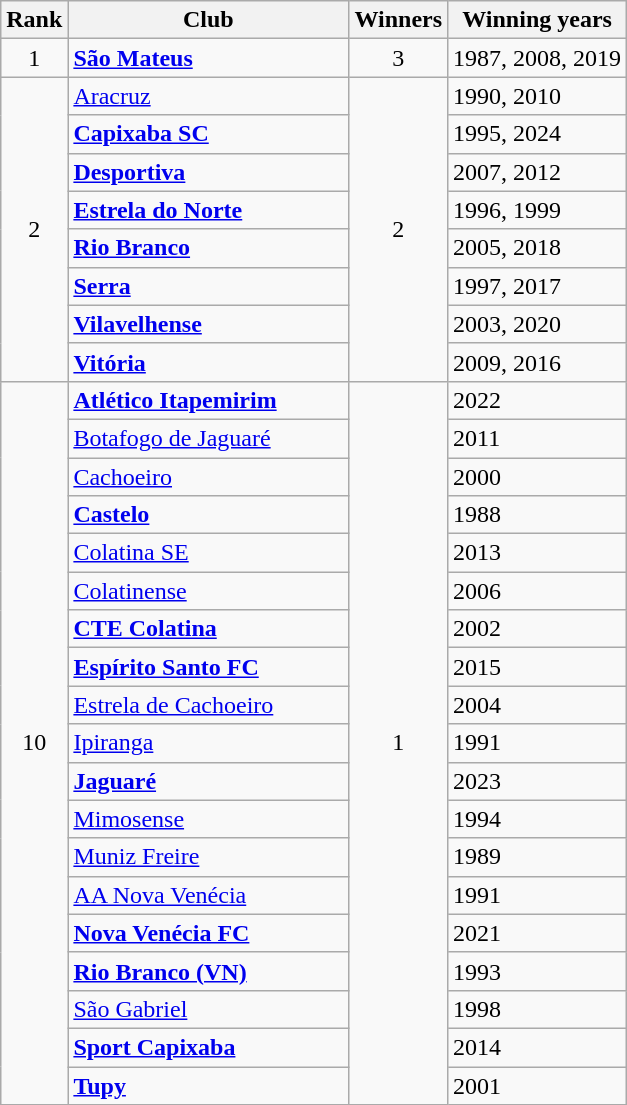<table class="wikitable sortable">
<tr>
<th>Rank</th>
<th style="width:180px">Club</th>
<th>Winners</th>
<th>Winning years</th>
</tr>
<tr>
<td align=center>1</td>
<td><strong><a href='#'>São Mateus</a></strong></td>
<td align=center>3</td>
<td>1987, 2008, 2019</td>
</tr>
<tr>
<td rowspan=8 align=center>2</td>
<td><a href='#'>Aracruz</a></td>
<td rowspan=8 align=center>2</td>
<td>1990, 2010</td>
</tr>
<tr>
<td><strong><a href='#'>Capixaba SC</a></strong></td>
<td>1995, 2024</td>
</tr>
<tr>
<td><strong><a href='#'>Desportiva</a></strong></td>
<td>2007, 2012</td>
</tr>
<tr>
<td><strong><a href='#'>Estrela do Norte</a></strong></td>
<td>1996, 1999</td>
</tr>
<tr>
<td><strong><a href='#'>Rio Branco</a></strong></td>
<td>2005, 2018</td>
</tr>
<tr>
<td><strong><a href='#'>Serra</a></strong></td>
<td>1997, 2017</td>
</tr>
<tr>
<td><strong><a href='#'>Vilavelhense</a></strong></td>
<td>2003, 2020</td>
</tr>
<tr>
<td><strong><a href='#'>Vitória</a></strong></td>
<td>2009, 2016</td>
</tr>
<tr>
<td rowspan=19 align=center>10</td>
<td><strong><a href='#'>Atlético Itapemirim</a></strong></td>
<td rowspan=19 align=center>1</td>
<td>2022</td>
</tr>
<tr>
<td><a href='#'>Botafogo de Jaguaré</a></td>
<td>2011</td>
</tr>
<tr>
<td><a href='#'>Cachoeiro</a></td>
<td>2000</td>
</tr>
<tr>
<td><strong><a href='#'>Castelo</a></strong></td>
<td>1988</td>
</tr>
<tr>
<td><a href='#'>Colatina SE</a></td>
<td>2013</td>
</tr>
<tr>
<td><a href='#'>Colatinense</a></td>
<td>2006</td>
</tr>
<tr>
<td><strong><a href='#'>CTE Colatina</a></strong></td>
<td>2002</td>
</tr>
<tr>
<td><strong><a href='#'>Espírito Santo FC</a></strong></td>
<td>2015</td>
</tr>
<tr>
<td><a href='#'>Estrela de Cachoeiro</a></td>
<td>2004</td>
</tr>
<tr>
<td><a href='#'>Ipiranga</a></td>
<td>1991</td>
</tr>
<tr>
<td><strong><a href='#'>Jaguaré</a></strong></td>
<td>2023</td>
</tr>
<tr>
<td><a href='#'>Mimosense</a></td>
<td>1994</td>
</tr>
<tr>
<td><a href='#'>Muniz Freire</a></td>
<td>1989</td>
</tr>
<tr>
<td><a href='#'>AA Nova Venécia</a></td>
<td>1991</td>
</tr>
<tr>
<td><strong><a href='#'>Nova Venécia FC</a></strong></td>
<td>2021</td>
</tr>
<tr>
<td><strong><a href='#'>Rio Branco (VN)</a></strong></td>
<td>1993</td>
</tr>
<tr>
<td><a href='#'>São Gabriel</a></td>
<td>1998</td>
</tr>
<tr>
<td><strong><a href='#'>Sport Capixaba</a></strong></td>
<td>2014</td>
</tr>
<tr>
<td><strong><a href='#'>Tupy</a></strong></td>
<td>2001</td>
</tr>
</table>
